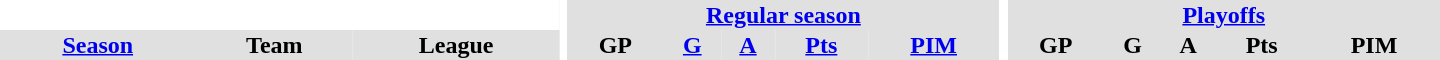<table border="0" cellpadding="1" cellspacing="0" style="text-align:center; width:60em">
<tr bgcolor="#e0e0e0">
<th colspan="3" bgcolor="#ffffff"></th>
<th rowspan="99" bgcolor="#ffffff"></th>
<th colspan="5"><a href='#'>Regular season</a></th>
<th rowspan="99" bgcolor="#ffffff"></th>
<th colspan="5"><a href='#'>Playoffs</a></th>
</tr>
<tr bgcolor="#e0e0e0">
<th><a href='#'>Season</a></th>
<th>Team</th>
<th>League</th>
<th>GP</th>
<th><a href='#'>G</a></th>
<th><a href='#'>A</a></th>
<th><a href='#'>Pts</a></th>
<th><a href='#'>PIM</a></th>
<th>GP</th>
<th>G</th>
<th>A</th>
<th>Pts</th>
<th>PIM</th>
</tr>
</table>
